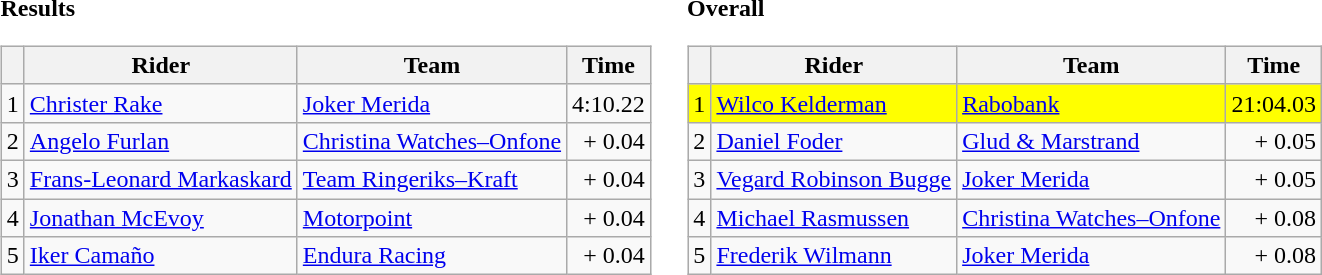<table>
<tr>
<td><strong>Results</strong><br><table class="wikitable">
<tr>
<th></th>
<th>Rider</th>
<th>Team</th>
<th>Time</th>
</tr>
<tr>
<td>1</td>
<td> <a href='#'>Christer Rake</a></td>
<td><a href='#'>Joker Merida</a></td>
<td align="right">4:10.22</td>
</tr>
<tr>
<td>2</td>
<td> <a href='#'>Angelo Furlan</a></td>
<td><a href='#'>Christina Watches–Onfone</a></td>
<td align="right">+ 0.04</td>
</tr>
<tr>
<td>3</td>
<td> <a href='#'>Frans-Leonard Markaskard</a></td>
<td><a href='#'>Team Ringeriks–Kraft</a></td>
<td align="right">+ 0.04</td>
</tr>
<tr>
<td>4</td>
<td> <a href='#'>Jonathan McEvoy</a></td>
<td><a href='#'>Motorpoint</a></td>
<td align="right">+ 0.04</td>
</tr>
<tr>
<td>5</td>
<td> <a href='#'>Iker Camaño</a></td>
<td><a href='#'>Endura Racing</a></td>
<td align="right">+ 0.04</td>
</tr>
</table>
</td>
<td></td>
<td><strong>Overall</strong><br><table class="wikitable">
<tr>
<th></th>
<th>Rider</th>
<th>Team</th>
<th>Time</th>
</tr>
<tr style="background:yellow">
<td>1</td>
<td> <a href='#'>Wilco Kelderman</a></td>
<td><a href='#'>Rabobank</a></td>
<td align="right">21:04.03</td>
</tr>
<tr>
<td>2</td>
<td> <a href='#'>Daniel Foder</a></td>
<td><a href='#'>Glud & Marstrand</a></td>
<td align="right">+ 0.05</td>
</tr>
<tr>
<td>3</td>
<td> <a href='#'>Vegard Robinson Bugge</a></td>
<td><a href='#'>Joker Merida</a></td>
<td align="right">+ 0.05</td>
</tr>
<tr>
<td>4</td>
<td> <a href='#'>Michael Rasmussen</a></td>
<td><a href='#'>Christina Watches–Onfone</a></td>
<td align="right">+ 0.08</td>
</tr>
<tr>
<td>5</td>
<td> <a href='#'>Frederik Wilmann</a></td>
<td><a href='#'>Joker Merida</a></td>
<td align="right">+ 0.08</td>
</tr>
</table>
</td>
</tr>
</table>
